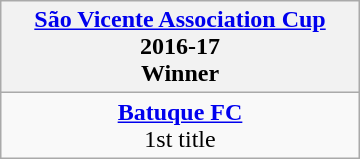<table class="wikitable" style="margin: 0 auto; width: 240px;">
<tr>
<th><a href='#'>São Vicente Association Cup</a> 2016-17<br>Winner</th>
</tr>
<tr>
<td align=center><strong><a href='#'>Batuque FC</a></strong><br>1st title</td>
</tr>
</table>
